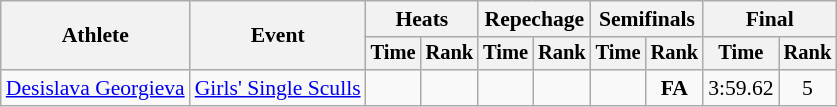<table class="wikitable" style="font-size:90%">
<tr>
<th rowspan="2">Athlete</th>
<th rowspan="2">Event</th>
<th colspan="2">Heats</th>
<th colspan="2">Repechage</th>
<th colspan="2">Semifinals</th>
<th colspan="2">Final</th>
</tr>
<tr style="font-size:95%">
<th>Time</th>
<th>Rank</th>
<th>Time</th>
<th>Rank</th>
<th>Time</th>
<th>Rank</th>
<th>Time</th>
<th>Rank</th>
</tr>
<tr align=center>
<td align=left><a href='#'>Desislava Georgieva</a></td>
<td align=left><a href='#'>Girls' Single Sculls</a></td>
<td></td>
<td></td>
<td></td>
<td></td>
<td></td>
<td><strong>FA</strong></td>
<td>3:59.62</td>
<td>5</td>
</tr>
</table>
